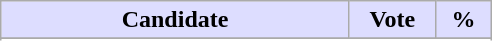<table class="wikitable">
<tr>
<th style="background:#ddf; width:225px;">Candidate</th>
<th style="background:#ddf; width:50px;">Vote</th>
<th style="background:#ddf; width:30px;">%</th>
</tr>
<tr>
</tr>
<tr>
</tr>
</table>
